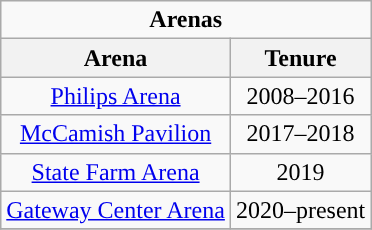<table class="wikitable sortable" style="text-align:center">
<tr>
<td colspan="2"><strong>Arenas</strong></td>
</tr>
<tr>
<th style="width:auto; ">Arena</th>
<th style="width:auto; ">Tenure</th>
</tr>
<tr>
<td><a href='#'>Philips Arena</a></td>
<td>2008–2016</td>
</tr>
<tr>
<td><a href='#'>McCamish Pavilion</a></td>
<td>2017–2018</td>
</tr>
<tr>
<td><a href='#'>State Farm Arena</a></td>
<td>2019</td>
</tr>
<tr>
<td><a href='#'>Gateway Center Arena</a></td>
<td>2020–present</td>
</tr>
<tr>
</tr>
</table>
